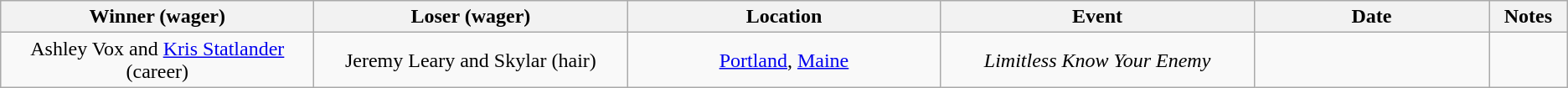<table class="wikitable" style="text-align: center">
<tr>
<th width=20% scope="col">Winner (wager)</th>
<th width=20% scope="col">Loser (wager)</th>
<th width=20% scope="col">Location</th>
<th width=20% scope="col">Event</th>
<th width=15% scope="col">Date</th>
<th class="unsortable" width=5% scope="col">Notes</th>
</tr>
<tr>
<td>Ashley Vox and <a href='#'>Kris Statlander</a> (career)</td>
<td>Jeremy Leary and Skylar (hair)</td>
<td><a href='#'>Portland</a>, <a href='#'>Maine</a></td>
<td><em>Limitless Know Your Enemy</em></td>
<td></td>
<td></td>
</tr>
</table>
